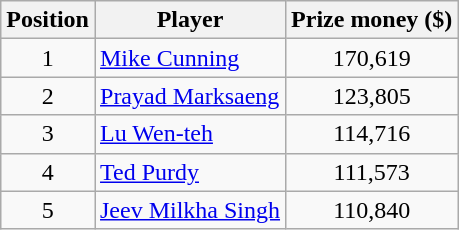<table class="wikitable">
<tr>
<th>Position</th>
<th>Player</th>
<th>Prize money ($)</th>
</tr>
<tr>
<td align=center>1</td>
<td> <a href='#'>Mike Cunning</a></td>
<td align=center>170,619</td>
</tr>
<tr>
<td align=center>2</td>
<td> <a href='#'>Prayad Marksaeng</a></td>
<td align=center>123,805</td>
</tr>
<tr>
<td align=center>3</td>
<td> <a href='#'>Lu Wen-teh</a></td>
<td align=center>114,716</td>
</tr>
<tr>
<td align=center>4</td>
<td> <a href='#'>Ted Purdy</a></td>
<td align=center>111,573</td>
</tr>
<tr>
<td align=center>5</td>
<td> <a href='#'>Jeev Milkha Singh</a></td>
<td align=center>110,840</td>
</tr>
</table>
